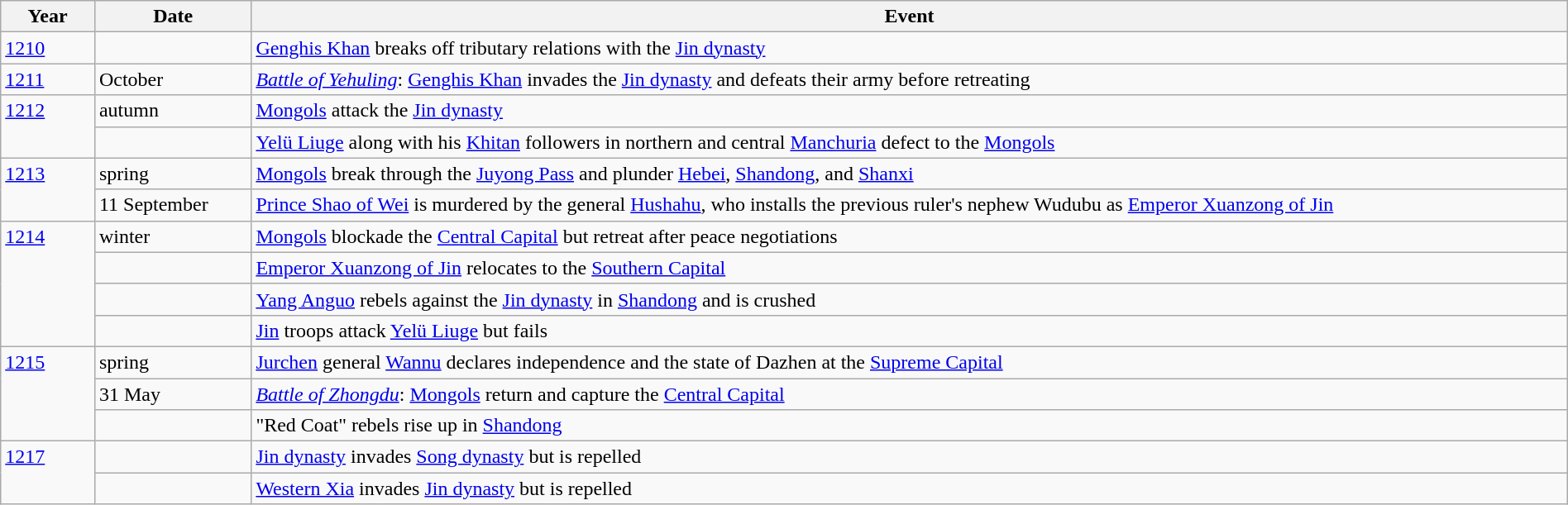<table class="wikitable" width="100%">
<tr>
<th style="width:6%">Year</th>
<th style="width:10%">Date</th>
<th>Event</th>
</tr>
<tr>
<td><a href='#'>1210</a></td>
<td></td>
<td><a href='#'>Genghis Khan</a> breaks off tributary relations with the <a href='#'>Jin dynasty</a></td>
</tr>
<tr>
<td><a href='#'>1211</a></td>
<td>October</td>
<td><em><a href='#'>Battle of Yehuling</a></em>: <a href='#'>Genghis Khan</a> invades the <a href='#'>Jin dynasty</a> and defeats their army before retreating</td>
</tr>
<tr>
<td rowspan="2" valign="top"><a href='#'>1212</a></td>
<td>autumn</td>
<td><a href='#'>Mongols</a> attack the <a href='#'>Jin dynasty</a></td>
</tr>
<tr>
<td></td>
<td><a href='#'>Yelü Liuge</a> along with his <a href='#'>Khitan</a> followers in northern and central <a href='#'>Manchuria</a> defect to the <a href='#'>Mongols</a></td>
</tr>
<tr>
<td rowspan="2" valign="top"><a href='#'>1213</a></td>
<td>spring</td>
<td><a href='#'>Mongols</a> break through the <a href='#'>Juyong Pass</a> and plunder <a href='#'>Hebei</a>, <a href='#'>Shandong</a>, and <a href='#'>Shanxi</a></td>
</tr>
<tr>
<td>11 September</td>
<td><a href='#'>Prince Shao of Wei</a> is murdered by the general <a href='#'>Hushahu</a>, who installs the previous ruler's nephew Wudubu as <a href='#'>Emperor Xuanzong of Jin</a></td>
</tr>
<tr>
<td rowspan="4" valign="top"><a href='#'>1214</a></td>
<td>winter</td>
<td><a href='#'>Mongols</a> blockade the <a href='#'>Central Capital</a> but retreat after peace negotiations</td>
</tr>
<tr>
<td></td>
<td><a href='#'>Emperor Xuanzong of Jin</a> relocates to the <a href='#'>Southern Capital</a></td>
</tr>
<tr>
<td></td>
<td><a href='#'>Yang Anguo</a> rebels against the <a href='#'>Jin dynasty</a> in <a href='#'>Shandong</a> and is crushed</td>
</tr>
<tr>
<td></td>
<td><a href='#'>Jin</a> troops attack <a href='#'>Yelü Liuge</a> but fails</td>
</tr>
<tr>
<td rowspan="3" valign="top"><a href='#'>1215</a></td>
<td>spring</td>
<td><a href='#'>Jurchen</a> general <a href='#'>Wannu</a> declares independence and the state of Dazhen at the <a href='#'>Supreme Capital</a></td>
</tr>
<tr>
<td>31 May</td>
<td><em><a href='#'>Battle of Zhongdu</a></em>: <a href='#'>Mongols</a> return and capture the <a href='#'>Central Capital</a></td>
</tr>
<tr>
<td></td>
<td>"Red Coat" rebels rise up in <a href='#'>Shandong</a></td>
</tr>
<tr>
<td rowspan="2" valign="top"><a href='#'>1217</a></td>
<td></td>
<td><a href='#'>Jin dynasty</a> invades <a href='#'>Song dynasty</a> but is repelled</td>
</tr>
<tr>
<td></td>
<td><a href='#'>Western Xia</a> invades <a href='#'>Jin dynasty</a> but is repelled</td>
</tr>
</table>
